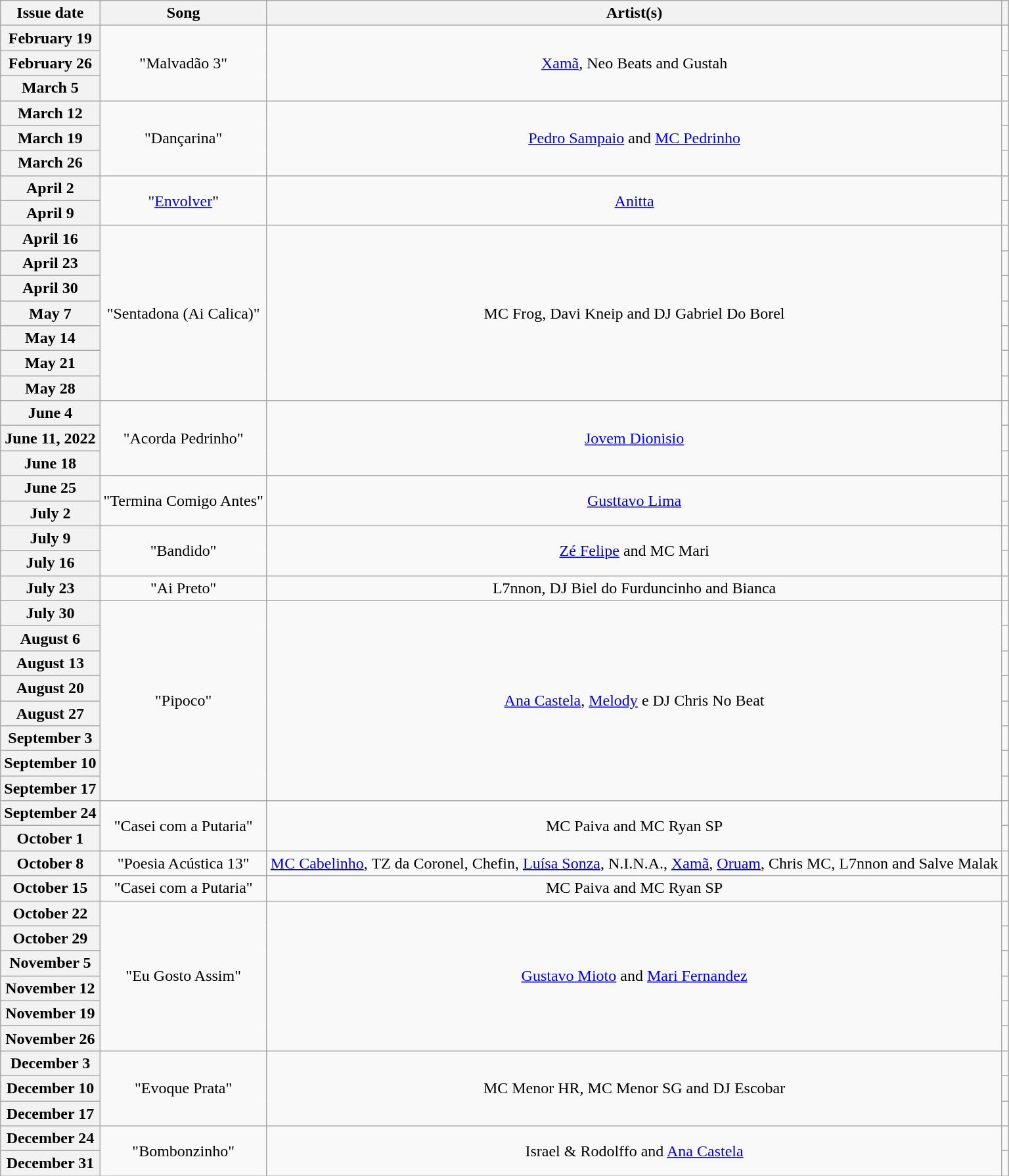<table class="wikitable plainrowheaders" style="text-align: center">
<tr>
<th scope="col">Issue date</th>
<th>Song</th>
<th>Artist(s)</th>
<th></th>
</tr>
<tr>
<th scope="row">February 19</th>
<td rowspan="3">"Malvadão 3"</td>
<td rowspan="3"><a href='#'>Xamã</a>, Neo Beats and Gustah</td>
<td></td>
</tr>
<tr>
<th scope="row">February 26</th>
<td></td>
</tr>
<tr>
<th scope="row">March 5</th>
<td></td>
</tr>
<tr>
<th scope="row">March 12</th>
<td rowspan="3">"Dançarina"</td>
<td rowspan="3"><a href='#'>Pedro Sampaio</a> and <a href='#'>MC Pedrinho</a></td>
<td></td>
</tr>
<tr>
<th scope="row">March 19</th>
<td></td>
</tr>
<tr>
<th scope="row">March 26</th>
<td></td>
</tr>
<tr>
<th scope="row">April 2</th>
<td rowspan="2">"<a href='#'>Envolver</a>"</td>
<td rowspan="2"><a href='#'>Anitta</a></td>
<td></td>
</tr>
<tr>
<th scope="row">April 9</th>
<td></td>
</tr>
<tr>
<th scope="row">April 16</th>
<td rowspan="7">"Sentadona (Ai Calica)"</td>
<td rowspan="7">MC Frog, Davi Kneip and DJ Gabriel Do Borel</td>
<td></td>
</tr>
<tr>
<th scope="row">April 23</th>
<td></td>
</tr>
<tr>
<th scope="row">April 30</th>
<td></td>
</tr>
<tr>
<th scope="row">May 7</th>
<td></td>
</tr>
<tr>
<th scope="row">May 14</th>
<td></td>
</tr>
<tr>
<th scope="row">May 21</th>
<td></td>
</tr>
<tr>
<th scope="row">May 28</th>
<td></td>
</tr>
<tr>
<th scope="row">June 4</th>
<td rowspan="3">"Acorda Pedrinho"</td>
<td rowspan="3"><a href='#'>Jovem Dionisio</a></td>
<td></td>
</tr>
<tr>
<th scope="row">June 11, 2022</th>
<td></td>
</tr>
<tr>
<th scope="row">June 18</th>
<td></td>
</tr>
<tr>
<th scope="row">June 25</th>
<td rowspan="2">"Termina Comigo Antes"</td>
<td rowspan="2"><a href='#'>Gusttavo Lima</a></td>
<td></td>
</tr>
<tr>
<th scope="row">July 2</th>
<td></td>
</tr>
<tr>
<th scope="row">July 9</th>
<td rowspan="2">"Bandido"</td>
<td rowspan="2"><a href='#'>Zé Felipe</a> and MC Mari</td>
<td></td>
</tr>
<tr>
<th scope="row">July 16</th>
<td></td>
</tr>
<tr>
<th scope="row">July 23</th>
<td>"Ai Preto"</td>
<td>L7nnon, DJ Biel do Furduncinho and Bianca</td>
<td></td>
</tr>
<tr>
<th scope="row">July 30</th>
<td rowspan="8">"Pipoco"</td>
<td rowspan="8"><a href='#'>Ana Castela</a>, <a href='#'>Melody</a> e DJ Chris No Beat</td>
<td></td>
</tr>
<tr>
<th scope="row">August 6</th>
<td></td>
</tr>
<tr>
<th scope="row">August 13</th>
<td></td>
</tr>
<tr>
<th scope="row">August 20</th>
<td></td>
</tr>
<tr>
<th scope="row">August 27</th>
<td></td>
</tr>
<tr>
<th scope="row">September 3</th>
<td></td>
</tr>
<tr>
<th scope="row">September 10</th>
<td></td>
</tr>
<tr>
<th scope="row">September 17</th>
<td></td>
</tr>
<tr>
<th scope="row">September 24</th>
<td rowspan="2">"Casei com a Putaria"</td>
<td rowspan="2">MC Paiva and MC Ryan SP</td>
<td></td>
</tr>
<tr>
<th scope="row">October 1</th>
<td></td>
</tr>
<tr>
<th scope="row">October 8</th>
<td>"Poesia Acústica 13"</td>
<td><a href='#'>MC Cabelinho</a>, TZ da Coronel, Chefin, <a href='#'>Luísa Sonza</a>, N.I.N.A., <a href='#'>Xamã</a>, <a href='#'>Oruam</a>, Chris MC, L7nnon and Salve Malak</td>
<td></td>
</tr>
<tr>
<th scope="row">October 15</th>
<td>"Casei com a Putaria"</td>
<td>MC Paiva and MC Ryan SP</td>
<td></td>
</tr>
<tr>
<th scope="row">October 22</th>
<td rowspan="6">"Eu Gosto Assim"</td>
<td rowspan="6"><a href='#'>Gustavo Mioto</a> and <a href='#'>Mari Fernandez</a></td>
<td></td>
</tr>
<tr>
<th scope="row">October 29</th>
<td></td>
</tr>
<tr>
<th scope="row">November 5</th>
<td></td>
</tr>
<tr>
<th scope="row">November 12</th>
<td></td>
</tr>
<tr>
<th scope="row">November 19</th>
<td></td>
</tr>
<tr>
<th scope="row">November 26</th>
<td></td>
</tr>
<tr>
<th scope="row">December 3</th>
<td rowspan="3">"Evoque Prata"</td>
<td rowspan="3">MC Menor HR, MC Menor SG and DJ Escobar</td>
<td></td>
</tr>
<tr>
<th scope="row">December 10</th>
<td></td>
</tr>
<tr>
<th scope="row">December 17</th>
<td></td>
</tr>
<tr>
<th scope="row">December 24</th>
<td rowspan="2">"Bombonzinho"</td>
<td rowspan="2">Israel & Rodolffo and <a href='#'>Ana Castela</a></td>
<td></td>
</tr>
<tr>
<th scope="row">December 31</th>
<td></td>
</tr>
</table>
